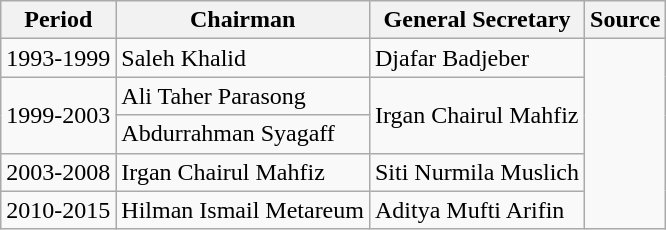<table class="wikitable">
<tr>
<th>Period</th>
<th>Chairman</th>
<th>General Secretary</th>
<th>Source</th>
</tr>
<tr>
<td>1993-1999</td>
<td>Saleh Khalid</td>
<td>Djafar Badjeber</td>
<td rowspan="5"></td>
</tr>
<tr>
<td rowspan="2">1999-2003</td>
<td>Ali Taher Parasong</td>
<td rowspan="2">Irgan Chairul Mahfiz</td>
</tr>
<tr>
<td>Abdurrahman Syagaff</td>
</tr>
<tr>
<td>2003-2008</td>
<td>Irgan Chairul Mahfiz</td>
<td>Siti Nurmila Muslich</td>
</tr>
<tr>
<td>2010-2015</td>
<td>Hilman Ismail Metareum</td>
<td>Aditya Mufti Arifin</td>
</tr>
</table>
